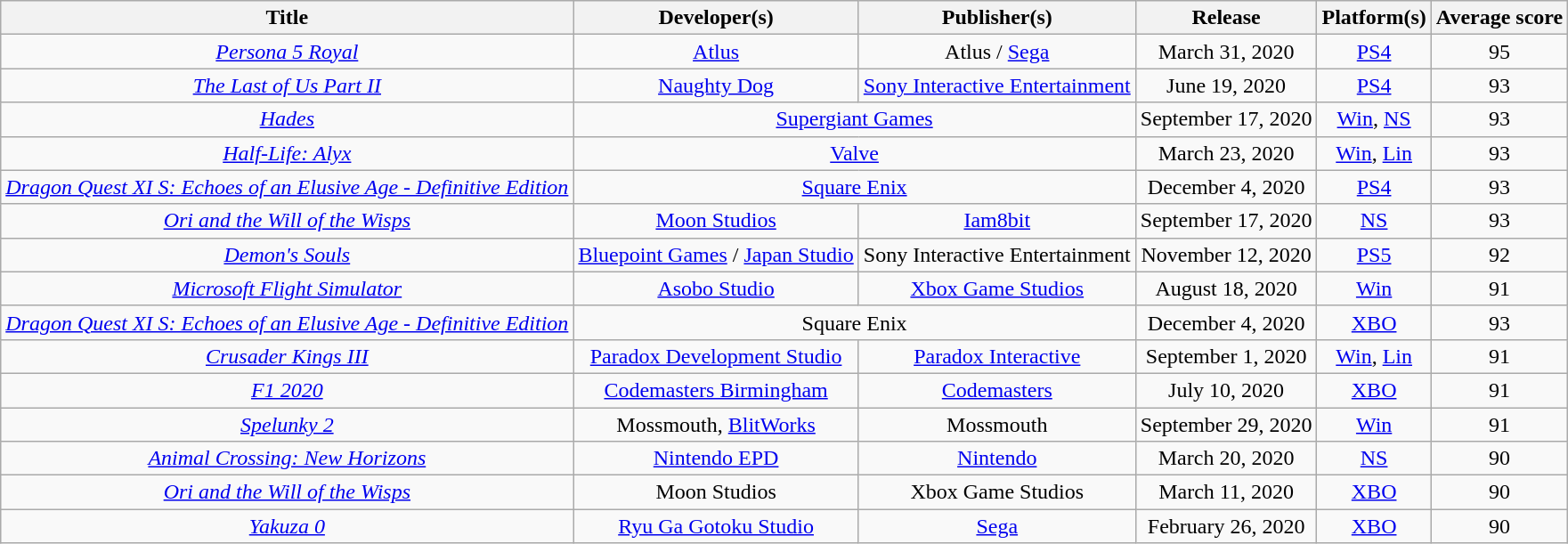<table class="wikitable sortable" style="text-align:center;">
<tr>
<th>Title</th>
<th>Developer(s)</th>
<th>Publisher(s)</th>
<th>Release</th>
<th>Platform(s)</th>
<th>Average score</th>
</tr>
<tr>
<td><em><a href='#'>Persona 5 Royal</a></em></td>
<td><a href='#'>Atlus</a></td>
<td>Atlus / <a href='#'>Sega</a></td>
<td>March 31, 2020</td>
<td><a href='#'>PS4</a></td>
<td>95</td>
</tr>
<tr>
<td><em><a href='#'>The Last of Us Part II</a></em></td>
<td><a href='#'>Naughty Dog</a></td>
<td><a href='#'>Sony Interactive Entertainment</a></td>
<td>June 19, 2020</td>
<td><a href='#'>PS4</a></td>
<td>93</td>
</tr>
<tr>
<td><em><a href='#'>Hades</a></em></td>
<td colspan="2"><a href='#'>Supergiant Games</a></td>
<td>September 17, 2020</td>
<td><a href='#'>Win</a>, <a href='#'>NS</a></td>
<td>93</td>
</tr>
<tr>
<td><em><a href='#'>Half-Life: Alyx</a></em></td>
<td colspan="2"><a href='#'>Valve</a></td>
<td>March 23, 2020</td>
<td><a href='#'>Win</a>, <a href='#'>Lin</a></td>
<td>93</td>
</tr>
<tr>
<td><em><a href='#'>Dragon Quest XI S: Echoes of an Elusive Age - Definitive Edition</a></em></td>
<td colspan="2"><a href='#'>Square Enix</a></td>
<td>December 4, 2020</td>
<td><a href='#'>PS4</a></td>
<td>93</td>
</tr>
<tr>
<td><em><a href='#'>Ori and the Will of the Wisps</a></em></td>
<td><a href='#'>Moon Studios</a></td>
<td><a href='#'>Iam8bit</a></td>
<td>September 17, 2020</td>
<td><a href='#'>NS</a></td>
<td>93</td>
</tr>
<tr>
<td><em><a href='#'>Demon's Souls</a></em></td>
<td><a href='#'>Bluepoint Games</a> / <a href='#'>Japan Studio</a></td>
<td>Sony Interactive Entertainment</td>
<td>November 12, 2020</td>
<td><a href='#'>PS5</a></td>
<td>92</td>
</tr>
<tr>
<td><em><a href='#'>Microsoft Flight Simulator</a></em></td>
<td><a href='#'>Asobo Studio</a></td>
<td><a href='#'>Xbox Game Studios</a></td>
<td>August 18, 2020</td>
<td><a href='#'>Win</a></td>
<td>91</td>
</tr>
<tr>
<td><em><a href='#'>Dragon Quest XI S: Echoes of an Elusive Age - Definitive Edition</a></em></td>
<td colspan="2">Square Enix</td>
<td>December 4, 2020</td>
<td><a href='#'>XBO</a></td>
<td>93</td>
</tr>
<tr>
<td><em><a href='#'>Crusader Kings III</a></em></td>
<td><a href='#'>Paradox Development Studio</a></td>
<td><a href='#'>Paradox Interactive</a></td>
<td>September 1, 2020</td>
<td><a href='#'>Win</a>, <a href='#'>Lin</a></td>
<td>91</td>
</tr>
<tr>
<td><em><a href='#'>F1 2020</a></em></td>
<td><a href='#'>Codemasters Birmingham</a></td>
<td><a href='#'>Codemasters</a></td>
<td>July 10, 2020</td>
<td><a href='#'>XBO</a></td>
<td>91</td>
</tr>
<tr>
<td><em><a href='#'>Spelunky 2</a></em></td>
<td>Mossmouth, <a href='#'>BlitWorks</a></td>
<td>Mossmouth</td>
<td>September 29, 2020</td>
<td><a href='#'>Win</a></td>
<td>91</td>
</tr>
<tr>
<td><em><a href='#'>Animal Crossing: New Horizons</a></em></td>
<td><a href='#'>Nintendo EPD</a></td>
<td><a href='#'>Nintendo</a></td>
<td>March 20, 2020</td>
<td><a href='#'>NS</a></td>
<td>90</td>
</tr>
<tr>
<td><em><a href='#'>Ori and the Will of the Wisps</a></em></td>
<td>Moon Studios</td>
<td>Xbox Game Studios</td>
<td>March 11, 2020</td>
<td><a href='#'>XBO</a></td>
<td>90</td>
</tr>
<tr>
<td><em><a href='#'>Yakuza 0</a></em></td>
<td><a href='#'>Ryu Ga Gotoku Studio</a></td>
<td><a href='#'>Sega</a></td>
<td>February 26, 2020</td>
<td><a href='#'>XBO</a></td>
<td>90</td>
</tr>
</table>
